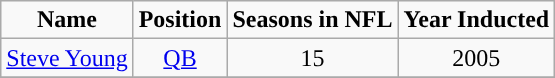<table class="wikitable" style="text-align:center">
<tr style="text-align:center; ">
<td><strong>Name</strong></td>
<td><strong>Position</strong></td>
<td><strong>Seasons in NFL</strong></td>
<td><strong>Year Inducted</strong></td>
</tr>
<tr>
<td><a href='#'>Steve Young</a></td>
<td><a href='#'>QB</a></td>
<td>15</td>
<td>2005</td>
</tr>
<tr>
</tr>
</table>
